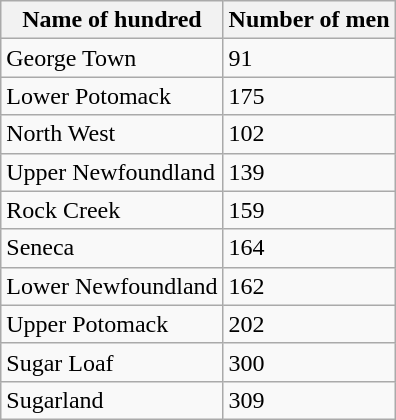<table class="wikitable">
<tr>
<th>Name of hundred</th>
<th>Number of men</th>
</tr>
<tr>
<td>George Town</td>
<td>91</td>
</tr>
<tr>
<td>Lower Potomack</td>
<td>175</td>
</tr>
<tr>
<td>North West</td>
<td>102</td>
</tr>
<tr>
<td>Upper Newfoundland</td>
<td>139</td>
</tr>
<tr>
<td>Rock Creek</td>
<td>159</td>
</tr>
<tr>
<td>Seneca</td>
<td>164</td>
</tr>
<tr>
<td>Lower Newfoundland</td>
<td>162</td>
</tr>
<tr>
<td>Upper Potomack</td>
<td>202</td>
</tr>
<tr>
<td>Sugar Loaf</td>
<td>300</td>
</tr>
<tr>
<td>Sugarland</td>
<td>309</td>
</tr>
</table>
